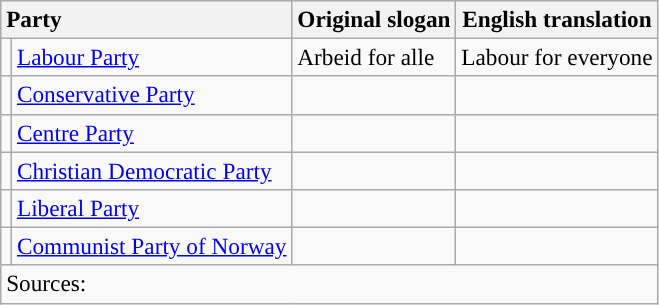<table class="wikitable" style="font-size:97%; text-align:left">
<tr>
<th colspan="2" style="text-align:left;">Party</th>
<th>Original slogan</th>
<th>English translation</th>
</tr>
<tr>
<td style="background:"></td>
<td><a href='#'>Labour Party</a></td>
<td>Arbeid for alle</td>
<td>Labour for everyone</td>
</tr>
<tr>
<td style="background:"></td>
<td><a href='#'>Conservative Party</a></td>
<td></td>
<td></td>
</tr>
<tr>
<td style="background:"></td>
<td><a href='#'>Centre Party</a></td>
<td></td>
<td></td>
</tr>
<tr>
<td style="background:"></td>
<td><a href='#'>Christian Democratic Party</a></td>
<td></td>
<td></td>
</tr>
<tr>
<td style="background:"></td>
<td><a href='#'>Liberal Party</a></td>
<td></td>
<td></td>
</tr>
<tr>
<td style="background:"></td>
<td><a href='#'>Communist Party of Norway</a></td>
<td></td>
<td></td>
</tr>
<tr>
<td colspan="4">Sources: </td>
</tr>
</table>
